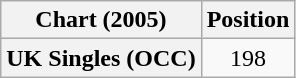<table class="wikitable plainrowheaders" style="text-align:center">
<tr>
<th>Chart (2005)</th>
<th>Position</th>
</tr>
<tr>
<th scope="row">UK Singles (OCC)</th>
<td>198</td>
</tr>
</table>
